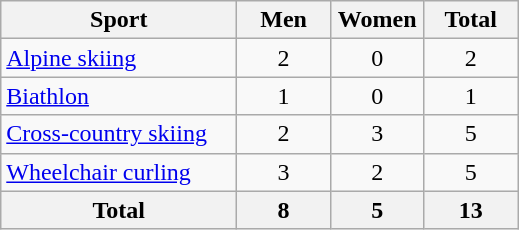<table class="wikitable sortable" style=text-align:center>
<tr>
<th width=150>Sport</th>
<th width=55>Men</th>
<th width=55>Women</th>
<th width=55>Total</th>
</tr>
<tr>
<td align=left><a href='#'>Alpine skiing</a></td>
<td>2</td>
<td>0</td>
<td>2</td>
</tr>
<tr>
<td align=left><a href='#'>Biathlon</a></td>
<td>1</td>
<td>0</td>
<td>1</td>
</tr>
<tr>
<td align=left><a href='#'>Cross-country skiing</a></td>
<td>2</td>
<td>3</td>
<td>5</td>
</tr>
<tr>
<td align=left><a href='#'>Wheelchair curling</a></td>
<td>3</td>
<td>2</td>
<td>5</td>
</tr>
<tr>
<th>Total</th>
<th>8</th>
<th>5</th>
<th>13</th>
</tr>
</table>
